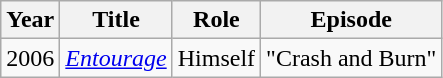<table class="wikitable">
<tr>
<th>Year</th>
<th>Title</th>
<th>Role</th>
<th>Episode</th>
</tr>
<tr>
<td>2006</td>
<td><em><a href='#'>Entourage</a></em></td>
<td>Himself</td>
<td>"Crash and Burn"</td>
</tr>
</table>
